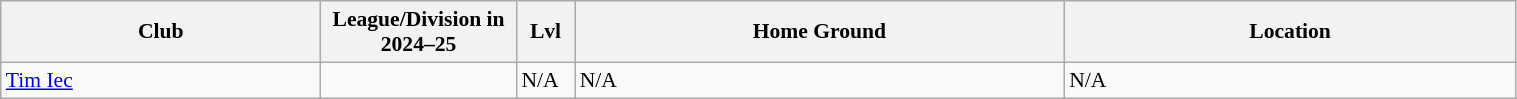<table class="wikitable sortable" width=80% style="font-size:90%">
<tr>
<th width=17%><strong>Club</strong></th>
<th width=10%><strong>League/Division in 2024–25</strong></th>
<th width=3%><strong>Lvl</strong></th>
<th width=26%><strong>Home Ground</strong></th>
<th width=24%><strong>Location</strong></th>
</tr>
<tr>
<td><a href='#'>Tim Iec</a></td>
<td></td>
<td>N/A</td>
<td>N/A</td>
<td>N/A</td>
</tr>
</table>
